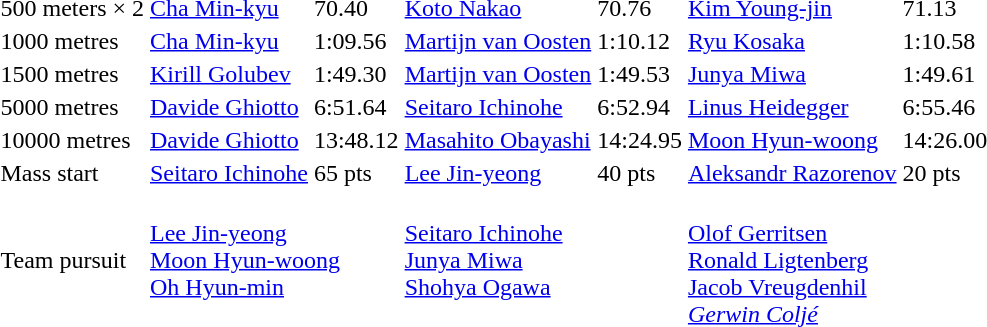<table>
<tr>
<td>500 meters × 2</td>
<td> <a href='#'>Cha Min-kyu</a></td>
<td>70.40</td>
<td> <a href='#'>Koto Nakao</a></td>
<td>70.76</td>
<td> <a href='#'>Kim Young-jin</a></td>
<td>71.13</td>
</tr>
<tr>
<td>1000 metres</td>
<td> <a href='#'>Cha Min-kyu</a></td>
<td>1:09.56</td>
<td> <a href='#'>Martijn van Oosten</a></td>
<td>1:10.12</td>
<td> <a href='#'>Ryu Kosaka</a></td>
<td>1:10.58</td>
</tr>
<tr>
<td>1500 metres</td>
<td> <a href='#'>Kirill Golubev</a></td>
<td>1:49.30</td>
<td> <a href='#'>Martijn van Oosten</a></td>
<td>1:49.53</td>
<td> <a href='#'>Junya Miwa</a></td>
<td>1:49.61</td>
</tr>
<tr>
<td>5000 metres</td>
<td> <a href='#'>Davide Ghiotto</a></td>
<td>6:51.64</td>
<td> <a href='#'>Seitaro Ichinohe</a></td>
<td>6:52.94</td>
<td> <a href='#'>Linus Heidegger</a></td>
<td>6:55.46</td>
</tr>
<tr>
<td>10000 metres</td>
<td> <a href='#'>Davide Ghiotto</a></td>
<td>13:48.12</td>
<td> <a href='#'>Masahito Obayashi</a></td>
<td>14:24.95</td>
<td> <a href='#'>Moon Hyun-woong</a></td>
<td>14:26.00</td>
</tr>
<tr>
<td>Mass start</td>
<td> <a href='#'>Seitaro Ichinohe</a></td>
<td>65 pts</td>
<td> <a href='#'>Lee Jin-yeong</a></td>
<td>40 pts</td>
<td> <a href='#'>Aleksandr Razorenov</a></td>
<td>20 pts</td>
</tr>
<tr>
<td>Team pursuit</td>
<td colspan=2 valign=top><br><a href='#'>Lee Jin-yeong</a><br><a href='#'>Moon Hyun-woong</a><br><a href='#'>Oh Hyun-min</a></td>
<td colspan=2 valign=top><br><a href='#'>Seitaro Ichinohe</a><br><a href='#'>Junya Miwa</a><br><a href='#'>Shohya Ogawa</a></td>
<td colspan=2 valign=top><br><a href='#'>Olof Gerritsen</a><br><a href='#'>Ronald Ligtenberg</a><br><a href='#'>Jacob Vreugdenhil</a><br><em><a href='#'>Gerwin Coljé</a></em></td>
</tr>
</table>
